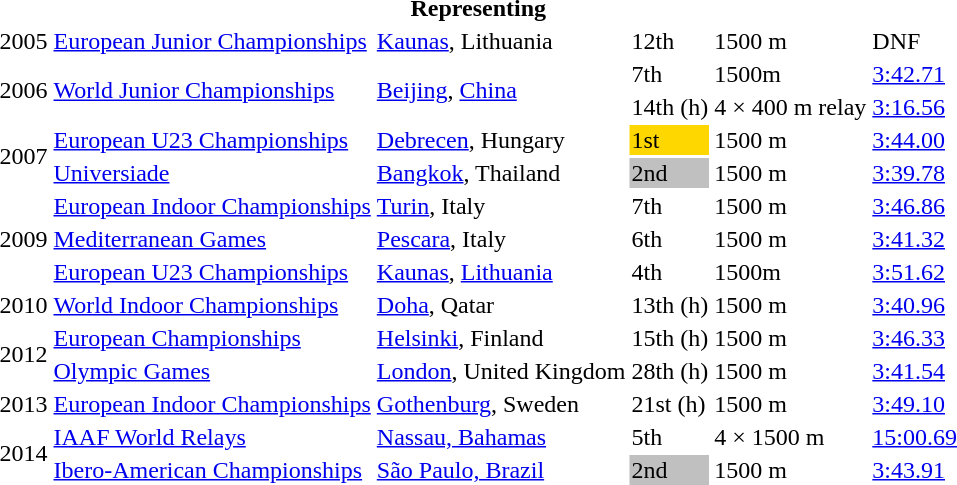<table>
<tr>
<th colspan="6">Representing </th>
</tr>
<tr>
<td>2005</td>
<td><a href='#'>European Junior Championships</a></td>
<td><a href='#'>Kaunas</a>, Lithuania</td>
<td>12th</td>
<td>1500 m</td>
<td>DNF</td>
</tr>
<tr>
<td rowspan=2>2006</td>
<td rowspan=2><a href='#'>World Junior Championships</a></td>
<td rowspan=2><a href='#'>Beijing</a>, <a href='#'>China</a></td>
<td>7th</td>
<td>1500m</td>
<td><a href='#'>3:42.71</a></td>
</tr>
<tr>
<td>14th (h)</td>
<td>4 × 400 m relay</td>
<td><a href='#'>3:16.56</a></td>
</tr>
<tr>
<td rowspan=2>2007</td>
<td><a href='#'>European U23 Championships</a></td>
<td><a href='#'>Debrecen</a>, Hungary</td>
<td bgcolor=gold>1st</td>
<td>1500 m</td>
<td><a href='#'>3:44.00</a></td>
</tr>
<tr>
<td><a href='#'>Universiade</a></td>
<td><a href='#'>Bangkok</a>, Thailand</td>
<td bgcolor=silver>2nd</td>
<td>1500 m</td>
<td><a href='#'>3:39.78</a></td>
</tr>
<tr>
<td rowspan=3>2009</td>
<td><a href='#'>European Indoor Championships</a></td>
<td><a href='#'>Turin</a>, Italy</td>
<td>7th</td>
<td>1500 m</td>
<td><a href='#'>3:46.86</a></td>
</tr>
<tr>
<td><a href='#'>Mediterranean Games</a></td>
<td><a href='#'>Pescara</a>, Italy</td>
<td>6th</td>
<td>1500 m</td>
<td><a href='#'>3:41.32</a></td>
</tr>
<tr>
<td><a href='#'>European U23 Championships</a></td>
<td><a href='#'>Kaunas</a>, <a href='#'>Lithuania</a></td>
<td>4th</td>
<td>1500m</td>
<td><a href='#'>3:51.62</a></td>
</tr>
<tr>
<td>2010</td>
<td><a href='#'>World Indoor Championships</a></td>
<td><a href='#'>Doha</a>, Qatar</td>
<td>13th (h)</td>
<td>1500 m</td>
<td><a href='#'>3:40.96</a></td>
</tr>
<tr>
<td rowspan=2>2012</td>
<td><a href='#'>European Championships</a></td>
<td><a href='#'>Helsinki</a>, Finland</td>
<td>15th (h)</td>
<td>1500 m</td>
<td><a href='#'>3:46.33</a></td>
</tr>
<tr>
<td><a href='#'>Olympic Games</a></td>
<td><a href='#'>London</a>, United Kingdom</td>
<td>28th (h)</td>
<td>1500 m</td>
<td><a href='#'>3:41.54</a></td>
</tr>
<tr>
<td>2013</td>
<td><a href='#'>European Indoor Championships</a></td>
<td><a href='#'>Gothenburg</a>, Sweden</td>
<td>21st (h)</td>
<td>1500 m</td>
<td><a href='#'>3:49.10</a></td>
</tr>
<tr>
<td rowspan=2>2014</td>
<td><a href='#'>IAAF World Relays</a></td>
<td><a href='#'>Nassau, Bahamas</a></td>
<td>5th</td>
<td>4 × 1500 m</td>
<td><a href='#'>15:00.69</a></td>
</tr>
<tr>
<td><a href='#'>Ibero-American Championships</a></td>
<td><a href='#'>São Paulo, Brazil</a></td>
<td bgcolor=silver>2nd</td>
<td>1500 m</td>
<td><a href='#'>3:43.91</a></td>
</tr>
</table>
